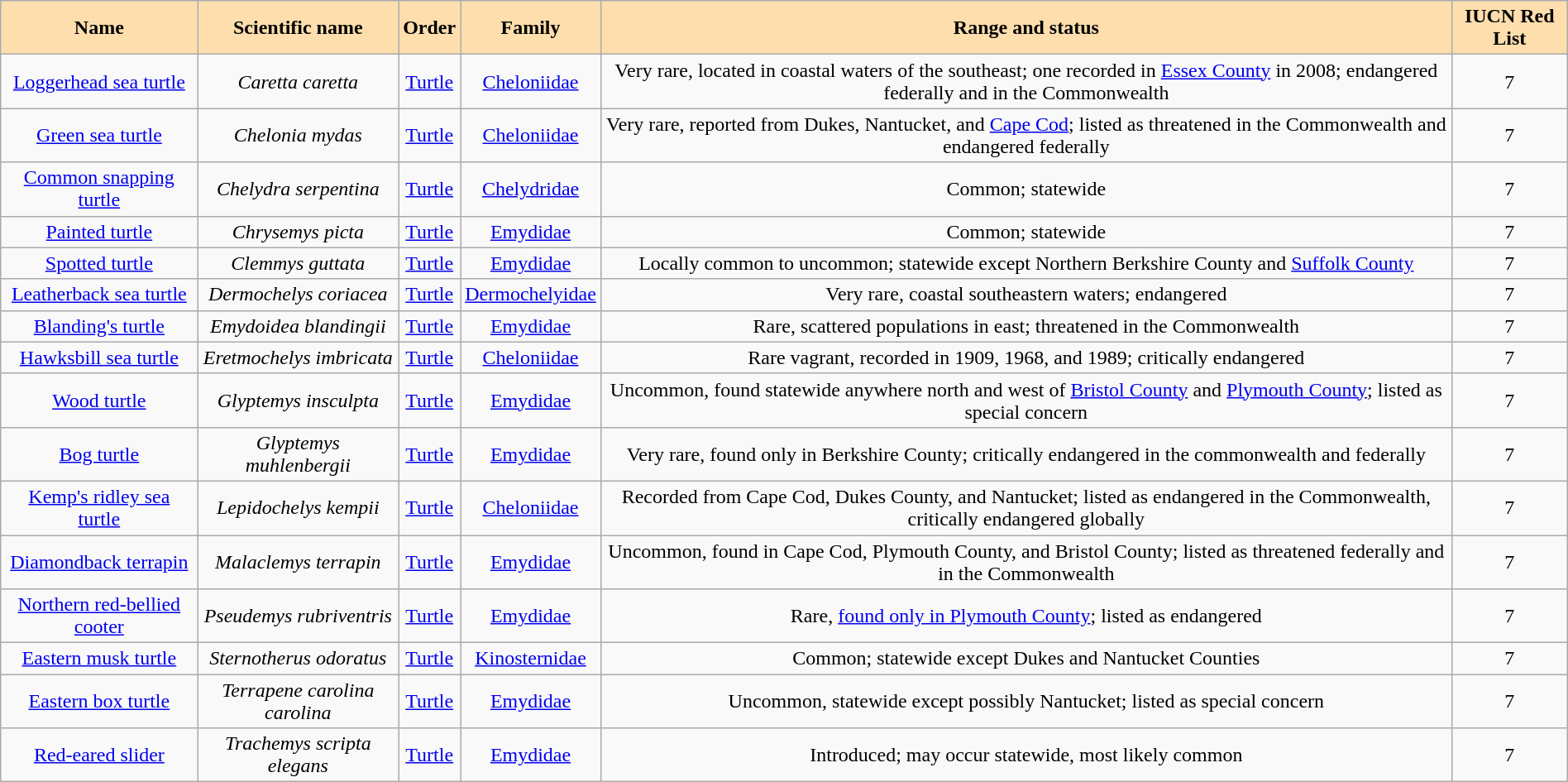<table class="sortable wikitable" style="margin:1em auto; text-align:center;">
<tr>
<th style=background:navajowhite>Name</th>
<th style=background:navajowhite>Scientific name</th>
<th style=background:navajowhite>Order</th>
<th style=background:navajowhite>Family</th>
<th style=background:navajowhite>Range and status</th>
<th style=background:navajowhite>IUCN Red List</th>
</tr>
<tr>
<td><a href='#'>Loggerhead sea turtle</a><br></td>
<td><em>Caretta caretta</em></td>
<td><a href='#'>Turtle</a></td>
<td><a href='#'>Cheloniidae</a></td>
<td>Very rare, located in coastal waters of the southeast; one recorded in <a href='#'>Essex County</a> in 2008; endangered federally and in the Commonwealth</td>
<td><div>7</div></td>
</tr>
<tr>
<td><a href='#'>Green sea turtle</a><br></td>
<td><em>Chelonia mydas</em></td>
<td><a href='#'>Turtle</a></td>
<td><a href='#'>Cheloniidae</a></td>
<td>Very rare, reported from Dukes, Nantucket, and <a href='#'>Cape Cod</a>; listed as threatened in the Commonwealth and endangered federally</td>
<td><div>7</div></td>
</tr>
<tr>
<td><a href='#'>Common snapping turtle</a><br></td>
<td><em>Chelydra serpentina</em></td>
<td><a href='#'>Turtle</a></td>
<td><a href='#'>Chelydridae</a></td>
<td>Common; statewide</td>
<td><div>7</div></td>
</tr>
<tr>
<td><a href='#'>Painted turtle</a><br></td>
<td><em>Chrysemys picta</em></td>
<td><a href='#'>Turtle</a></td>
<td><a href='#'>Emydidae</a></td>
<td>Common; statewide</td>
<td><div>7</div></td>
</tr>
<tr>
<td><a href='#'>Spotted turtle</a><br></td>
<td><em>Clemmys guttata</em></td>
<td><a href='#'>Turtle</a></td>
<td><a href='#'>Emydidae</a></td>
<td>Locally common to uncommon; statewide except Northern Berkshire County and <a href='#'>Suffolk County</a></td>
<td><div>7</div></td>
</tr>
<tr>
<td><a href='#'>Leatherback sea turtle</a><br></td>
<td><em>Dermochelys coriacea</em></td>
<td><a href='#'>Turtle</a></td>
<td><a href='#'>Dermochelyidae</a></td>
<td>Very rare, coastal southeastern waters; endangered</td>
<td><div>7</div></td>
</tr>
<tr>
<td><a href='#'>Blanding's turtle</a><br></td>
<td><em>Emydoidea blandingii</em></td>
<td><a href='#'>Turtle</a></td>
<td><a href='#'>Emydidae</a></td>
<td>Rare, scattered populations in east; threatened in the Commonwealth</td>
<td><div>7</div></td>
</tr>
<tr>
<td><a href='#'>Hawksbill sea turtle</a><br></td>
<td><em>Eretmochelys imbricata</em></td>
<td><a href='#'>Turtle</a></td>
<td><a href='#'>Cheloniidae</a></td>
<td>Rare vagrant, recorded in 1909, 1968, and 1989; critically endangered</td>
<td><div>7</div></td>
</tr>
<tr>
<td><a href='#'>Wood turtle</a><br></td>
<td><em>Glyptemys insculpta</em></td>
<td><a href='#'>Turtle</a></td>
<td><a href='#'>Emydidae</a></td>
<td>Uncommon, found statewide anywhere north and west of <a href='#'>Bristol County</a> and <a href='#'>Plymouth County</a>; listed as special concern</td>
<td><div>7</div></td>
</tr>
<tr>
<td><a href='#'>Bog turtle</a><br></td>
<td><em>Glyptemys muhlenbergii</em></td>
<td><a href='#'>Turtle</a></td>
<td><a href='#'>Emydidae</a></td>
<td>Very rare, found only in Berkshire County; critically endangered in the commonwealth and federally</td>
<td><div>7</div></td>
</tr>
<tr>
<td><a href='#'>Kemp's ridley sea turtle</a><br></td>
<td><em>Lepidochelys kempii</em></td>
<td><a href='#'>Turtle</a></td>
<td><a href='#'>Cheloniidae</a></td>
<td>Recorded from Cape Cod, Dukes County, and Nantucket; listed as endangered in the Commonwealth, critically endangered globally</td>
<td><div>7</div></td>
</tr>
<tr>
<td><a href='#'>Diamondback terrapin</a><br></td>
<td><em>Malaclemys terrapin</em></td>
<td><a href='#'>Turtle</a></td>
<td><a href='#'>Emydidae</a></td>
<td>Uncommon, found in Cape Cod, Plymouth County, and Bristol County; listed as threatened federally and in the Commonwealth</td>
<td><div>7</div></td>
</tr>
<tr>
<td><a href='#'>Northern red-bellied cooter</a><br></td>
<td><em>Pseudemys rubriventris</em></td>
<td><a href='#'>Turtle</a></td>
<td><a href='#'>Emydidae</a></td>
<td>Rare, <a href='#'>found only in Plymouth County</a>; listed as endangered</td>
<td><div>7</div></td>
</tr>
<tr>
<td><a href='#'>Eastern musk turtle</a><br></td>
<td><em>Sternotherus odoratus</em></td>
<td><a href='#'>Turtle</a></td>
<td><a href='#'>Kinosternidae</a></td>
<td>Common; statewide except Dukes and Nantucket Counties</td>
<td><div>7</div></td>
</tr>
<tr>
<td><a href='#'>Eastern box turtle</a><br></td>
<td><em>Terrapene carolina carolina</em></td>
<td><a href='#'>Turtle</a></td>
<td><a href='#'>Emydidae</a></td>
<td>Uncommon, statewide except possibly Nantucket; listed as special concern</td>
<td><div>7</div></td>
</tr>
<tr>
<td><a href='#'>Red-eared slider</a><br></td>
<td><em>Trachemys scripta elegans</em></td>
<td><a href='#'>Turtle</a></td>
<td><a href='#'>Emydidae</a></td>
<td>Introduced; may occur statewide,  most likely common</td>
<td><div>7</div></td>
</tr>
</table>
